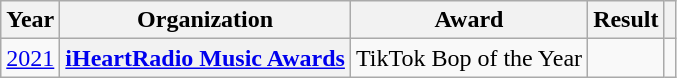<table class="wikitable plainrowheaders">
<tr>
<th scope="col">Year</th>
<th scope="col">Organization</th>
<th scope="col">Award</th>
<th scope="col">Result</th>
<th scope="col" class="unsortable"></th>
</tr>
<tr>
<td><a href='#'>2021</a></td>
<th scope="row"><a href='#'>iHeartRadio Music Awards</a></th>
<td>TikTok Bop of the Year</td>
<td></td>
<td style="text-align:center;"></td>
</tr>
</table>
